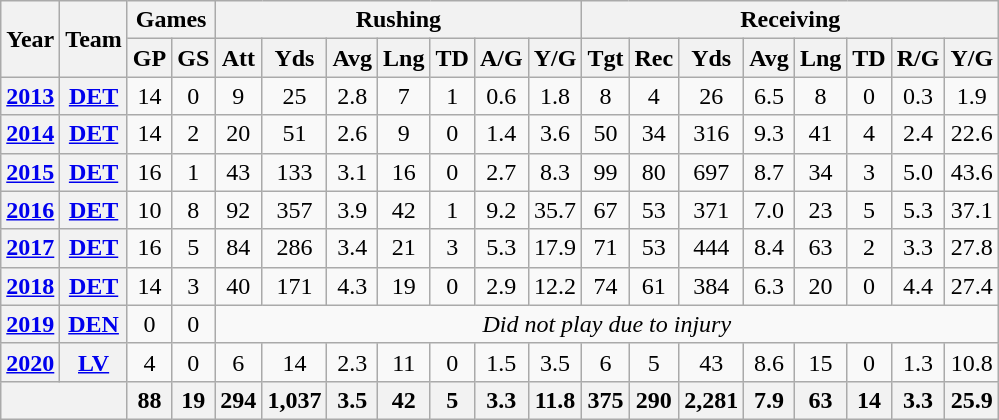<table class="wikitable" style="text-align:center;">
<tr>
<th rowspan="2">Year</th>
<th rowspan="2">Team</th>
<th colspan="2">Games</th>
<th colspan="7">Rushing</th>
<th colspan="8">Receiving</th>
</tr>
<tr>
<th>GP</th>
<th>GS</th>
<th>Att</th>
<th>Yds</th>
<th>Avg</th>
<th>Lng</th>
<th>TD</th>
<th>A/G</th>
<th>Y/G</th>
<th>Tgt</th>
<th>Rec</th>
<th>Yds</th>
<th>Avg</th>
<th>Lng</th>
<th>TD</th>
<th>R/G</th>
<th>Y/G</th>
</tr>
<tr>
<th><a href='#'>2013</a></th>
<th><a href='#'>DET</a></th>
<td>14</td>
<td>0</td>
<td>9</td>
<td>25</td>
<td>2.8</td>
<td>7</td>
<td>1</td>
<td>0.6</td>
<td>1.8</td>
<td>8</td>
<td>4</td>
<td>26</td>
<td>6.5</td>
<td>8</td>
<td>0</td>
<td>0.3</td>
<td>1.9</td>
</tr>
<tr>
<th><a href='#'>2014</a></th>
<th><a href='#'>DET</a></th>
<td>14</td>
<td>2</td>
<td>20</td>
<td>51</td>
<td>2.6</td>
<td>9</td>
<td>0</td>
<td>1.4</td>
<td>3.6</td>
<td>50</td>
<td>34</td>
<td>316</td>
<td>9.3</td>
<td>41</td>
<td>4</td>
<td>2.4</td>
<td>22.6</td>
</tr>
<tr>
<th><a href='#'>2015</a></th>
<th><a href='#'>DET</a></th>
<td>16</td>
<td>1</td>
<td>43</td>
<td>133</td>
<td>3.1</td>
<td>16</td>
<td>0</td>
<td>2.7</td>
<td>8.3</td>
<td>99</td>
<td>80</td>
<td>697</td>
<td>8.7</td>
<td>34</td>
<td>3</td>
<td>5.0</td>
<td>43.6</td>
</tr>
<tr>
<th><a href='#'>2016</a></th>
<th><a href='#'>DET</a></th>
<td>10</td>
<td>8</td>
<td>92</td>
<td>357</td>
<td>3.9</td>
<td>42</td>
<td>1</td>
<td>9.2</td>
<td>35.7</td>
<td>67</td>
<td>53</td>
<td>371</td>
<td>7.0</td>
<td>23</td>
<td>5</td>
<td>5.3</td>
<td>37.1</td>
</tr>
<tr>
<th><a href='#'>2017</a></th>
<th><a href='#'>DET</a></th>
<td>16</td>
<td>5</td>
<td>84</td>
<td>286</td>
<td>3.4</td>
<td>21</td>
<td>3</td>
<td>5.3</td>
<td>17.9</td>
<td>71</td>
<td>53</td>
<td>444</td>
<td>8.4</td>
<td>63</td>
<td>2</td>
<td>3.3</td>
<td>27.8</td>
</tr>
<tr>
<th><a href='#'>2018</a></th>
<th><a href='#'>DET</a></th>
<td>14</td>
<td>3</td>
<td>40</td>
<td>171</td>
<td>4.3</td>
<td>19</td>
<td>0</td>
<td>2.9</td>
<td>12.2</td>
<td>74</td>
<td>61</td>
<td>384</td>
<td>6.3</td>
<td>20</td>
<td>0</td>
<td>4.4</td>
<td>27.4</td>
</tr>
<tr>
<th><a href='#'>2019</a></th>
<th><a href='#'>DEN</a></th>
<td>0</td>
<td>0</td>
<td colspan="15"><em>Did not play due to injury</em></td>
</tr>
<tr>
<th><a href='#'>2020</a></th>
<th><a href='#'>LV</a></th>
<td>4</td>
<td>0</td>
<td>6</td>
<td>14</td>
<td>2.3</td>
<td>11</td>
<td>0</td>
<td>1.5</td>
<td>3.5</td>
<td>6</td>
<td>5</td>
<td>43</td>
<td>8.6</td>
<td>15</td>
<td>0</td>
<td>1.3</td>
<td>10.8</td>
</tr>
<tr>
<th colspan="2"></th>
<th>88</th>
<th>19</th>
<th>294</th>
<th>1,037</th>
<th>3.5</th>
<th>42</th>
<th>5</th>
<th>3.3</th>
<th>11.8</th>
<th>375</th>
<th>290</th>
<th>2,281</th>
<th>7.9</th>
<th>63</th>
<th>14</th>
<th>3.3</th>
<th>25.9</th>
</tr>
</table>
